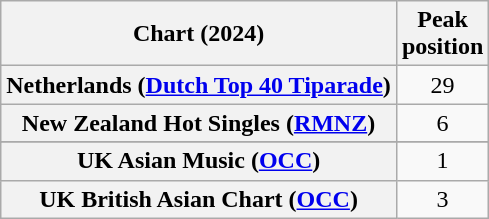<table class="wikitable sortable plainrowheaders" style="text-align:center">
<tr>
<th scope="col">Chart (2024)</th>
<th scope="col">Peak<br>position</th>
</tr>
<tr>
<th scope="row">Netherlands (<a href='#'>Dutch Top 40 Tiparade</a>)</th>
<td>29</td>
</tr>
<tr>
<th scope="row">New Zealand Hot Singles (<a href='#'>RMNZ</a>)</th>
<td>6</td>
</tr>
<tr>
</tr>
<tr>
<th scope="row">UK Asian Music (<a href='#'>OCC</a>)</th>
<td>1</td>
</tr>
<tr>
<th scope="row">UK British Asian Chart (<a href='#'>OCC</a>)</th>
<td>3</td>
</tr>
</table>
